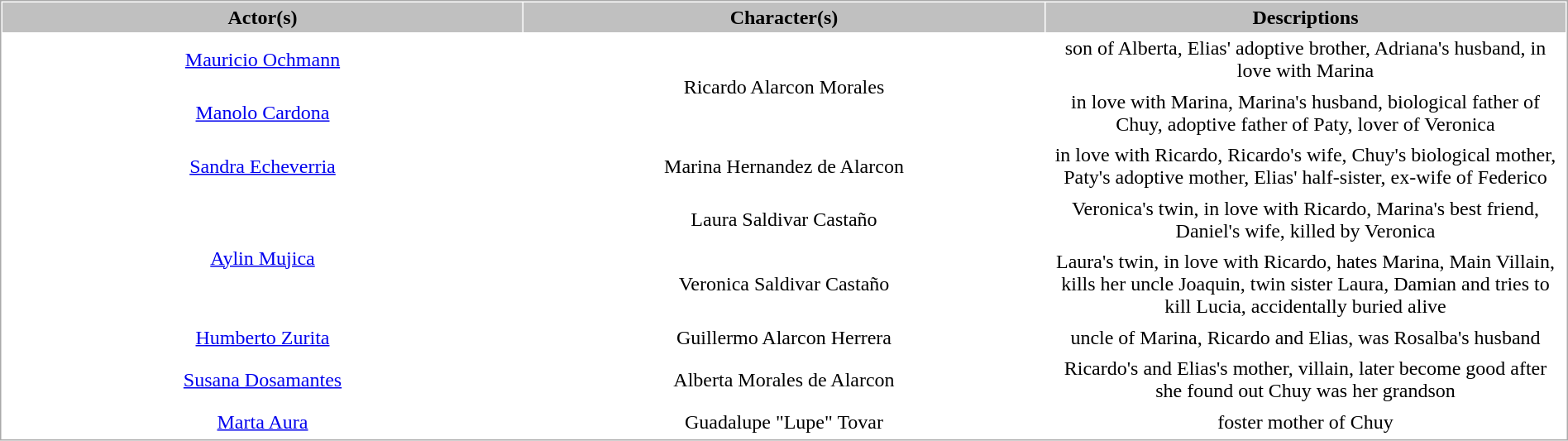<table width="100%" border="0" cellpadding="3" cellspacing="1" style="border:1px solid #aaa; font-size: 100%; text-align:center;">
<tr style="background:#C0C0C0;">
<th width="10%">Actor(s)</th>
<th width="10%">Character(s)</th>
<th width="10%">Descriptions</th>
</tr>
<tr>
<td><a href='#'>Mauricio Ochmann</a></td>
<td rowspan="2">Ricardo Alarcon Morales</td>
<td>son of Alberta, Elias' adoptive brother, Adriana's husband, in love with Marina</td>
</tr>
<tr>
<td><a href='#'>Manolo Cardona</a></td>
<td>in love with Marina, Marina's husband, biological father of Chuy, adoptive father of Paty, lover of Veronica</td>
</tr>
<tr>
<td><a href='#'>Sandra Echeverria</a></td>
<td>Marina Hernandez de Alarcon</td>
<td>in love with Ricardo, Ricardo's wife, Chuy's biological mother, Paty's adoptive mother, Elias' half-sister, ex-wife of Federico</td>
</tr>
<tr>
<td rowspan="2"><a href='#'>Aylin Mujica</a></td>
<td>Laura Saldivar Castaño</td>
<td>Veronica's twin, in love with Ricardo, Marina's best friend, Daniel's wife, killed by Veronica</td>
</tr>
<tr>
<td>Veronica Saldivar Castaño</td>
<td>Laura's twin, in love with Ricardo, hates Marina, Main Villain, kills her uncle Joaquin, twin sister Laura, Damian and tries to kill Lucia, accidentally buried alive</td>
</tr>
<tr>
<td><a href='#'>Humberto Zurita</a></td>
<td>Guillermo Alarcon Herrera</td>
<td>uncle of Marina, Ricardo and Elias, was Rosalba's husband</td>
</tr>
<tr>
<td><a href='#'>Susana Dosamantes</a></td>
<td>Alberta Morales de Alarcon</td>
<td>Ricardo's and Elias's mother, villain, later become good after she found out Chuy was her grandson</td>
</tr>
<tr>
<td><a href='#'>Marta Aura</a></td>
<td>Guadalupe "Lupe" Tovar</td>
<td>foster mother of Chuy</td>
</tr>
<tr>
</tr>
</table>
